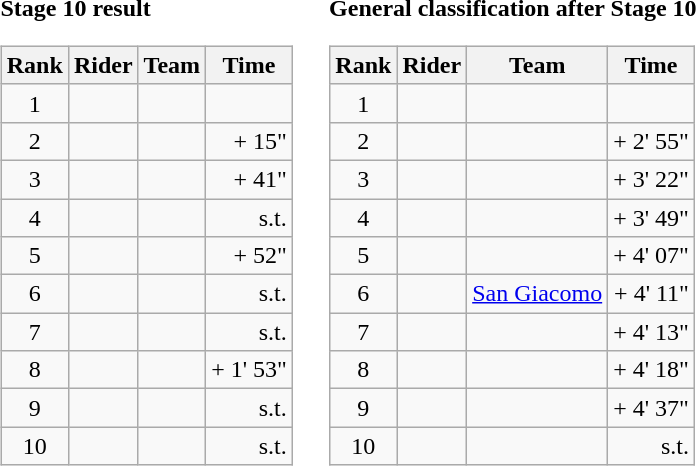<table>
<tr>
<td><strong>Stage 10 result</strong><br><table class="wikitable">
<tr>
<th scope="col">Rank</th>
<th scope="col">Rider</th>
<th scope="col">Team</th>
<th scope="col">Time</th>
</tr>
<tr>
<td style="text-align:center;">1</td>
<td></td>
<td></td>
<td style="text-align:right;"></td>
</tr>
<tr>
<td style="text-align:center;">2</td>
<td></td>
<td></td>
<td style="text-align:right;">+ 15"</td>
</tr>
<tr>
<td style="text-align:center;">3</td>
<td></td>
<td></td>
<td style="text-align:right;">+ 41"</td>
</tr>
<tr>
<td style="text-align:center;">4</td>
<td></td>
<td></td>
<td style="text-align:right;">s.t.</td>
</tr>
<tr>
<td style="text-align:center;">5</td>
<td></td>
<td></td>
<td style="text-align:right;">+ 52"</td>
</tr>
<tr>
<td style="text-align:center;">6</td>
<td></td>
<td></td>
<td style="text-align:right;">s.t.</td>
</tr>
<tr>
<td style="text-align:center;">7</td>
<td></td>
<td></td>
<td style="text-align:right;">s.t.</td>
</tr>
<tr>
<td style="text-align:center;">8</td>
<td></td>
<td></td>
<td style="text-align:right;">+ 1' 53"</td>
</tr>
<tr>
<td style="text-align:center;">9</td>
<td></td>
<td></td>
<td style="text-align:right;">s.t.</td>
</tr>
<tr>
<td style="text-align:center;">10</td>
<td></td>
<td></td>
<td style="text-align:right;">s.t.</td>
</tr>
</table>
</td>
<td></td>
<td><strong>General classification after Stage 10</strong><br><table class="wikitable">
<tr>
<th scope="col">Rank</th>
<th scope="col">Rider</th>
<th scope="col">Team</th>
<th scope="col">Time</th>
</tr>
<tr>
<td style="text-align:center;">1</td>
<td></td>
<td></td>
<td style="text-align:right;"></td>
</tr>
<tr>
<td style="text-align:center;">2</td>
<td></td>
<td></td>
<td style="text-align:right;">+ 2' 55"</td>
</tr>
<tr>
<td style="text-align:center;">3</td>
<td></td>
<td></td>
<td style="text-align:right;">+ 3' 22"</td>
</tr>
<tr>
<td style="text-align:center;">4</td>
<td></td>
<td></td>
<td style="text-align:right;">+ 3' 49"</td>
</tr>
<tr>
<td style="text-align:center;">5</td>
<td></td>
<td></td>
<td style="text-align:right;">+ 4' 07"</td>
</tr>
<tr>
<td style="text-align:center;">6</td>
<td></td>
<td><a href='#'>San Giacomo</a></td>
<td style="text-align:right;">+ 4' 11"</td>
</tr>
<tr>
<td style="text-align:center;">7</td>
<td></td>
<td></td>
<td style="text-align:right;">+ 4' 13"</td>
</tr>
<tr>
<td style="text-align:center;">8</td>
<td></td>
<td></td>
<td style="text-align:right;">+ 4' 18"</td>
</tr>
<tr>
<td style="text-align:center;">9</td>
<td></td>
<td></td>
<td style="text-align:right;">+ 4' 37"</td>
</tr>
<tr>
<td style="text-align:center;">10</td>
<td></td>
<td></td>
<td style="text-align:right;">s.t.</td>
</tr>
</table>
</td>
</tr>
</table>
